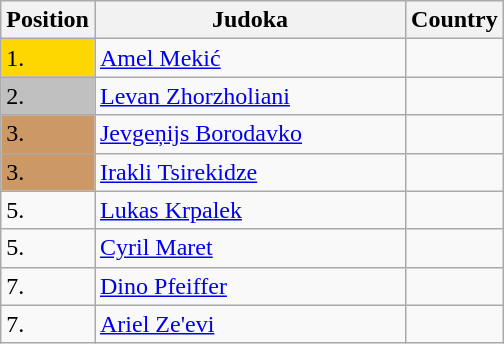<table class=wikitable>
<tr>
<th width=10>Position</th>
<th width=200>Judoka</th>
<th>Country</th>
</tr>
<tr>
<td bgcolor=gold>1.</td>
<td><a href='#'>Amel Mekić</a></td>
<td></td>
</tr>
<tr>
<td bgcolor="silver">2.</td>
<td><a href='#'>Levan Zhorzholiani</a></td>
<td></td>
</tr>
<tr>
<td bgcolor="CC9966">3.</td>
<td><a href='#'>Jevgeņijs Borodavko</a></td>
<td></td>
</tr>
<tr>
<td bgcolor="CC9966">3.</td>
<td><a href='#'>Irakli Tsirekidze</a></td>
<td></td>
</tr>
<tr>
<td>5.</td>
<td><a href='#'>Lukas Krpalek</a></td>
<td></td>
</tr>
<tr>
<td>5.</td>
<td><a href='#'>Cyril Maret</a></td>
<td></td>
</tr>
<tr>
<td>7.</td>
<td><a href='#'>Dino Pfeiffer</a></td>
<td></td>
</tr>
<tr>
<td>7.</td>
<td><a href='#'>Ariel Ze'evi</a></td>
<td></td>
</tr>
</table>
